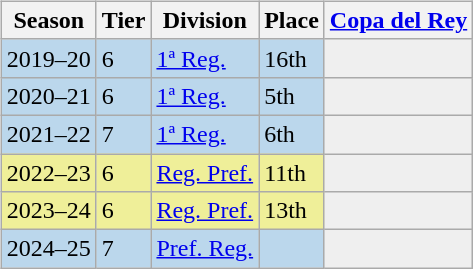<table>
<tr>
<td valign="top" width=0%><br><table class="wikitable">
<tr style="background:#f0f6fa;">
<th>Season</th>
<th>Tier</th>
<th>Division</th>
<th>Place</th>
<th><a href='#'>Copa del Rey</a></th>
</tr>
<tr>
<td style="background:#BBD7EC;">2019–20</td>
<td style="background:#BBD7EC;">6</td>
<td style="background:#BBD7EC;"><a href='#'>1ª Reg.</a></td>
<td style="background:#BBD7EC;">16th</td>
<td style="background:#efefef;"></td>
</tr>
<tr>
<td style="background:#BBD7EC;">2020–21</td>
<td style="background:#BBD7EC;">6</td>
<td style="background:#BBD7EC;"><a href='#'>1ª Reg.</a></td>
<td style="background:#BBD7EC;">5th</td>
<td style="background:#efefef;"></td>
</tr>
<tr>
<td style="background:#BBD7EC;">2021–22</td>
<td style="background:#BBD7EC;">7</td>
<td style="background:#BBD7EC;"><a href='#'>1ª Reg.</a></td>
<td style="background:#BBD7EC;">6th</td>
<td style="background:#efefef;"></td>
</tr>
<tr>
<td style="background:#EFEF99;">2022–23</td>
<td style="background:#EFEF99;">6</td>
<td style="background:#EFEF99;"><a href='#'>Reg. Pref.</a></td>
<td style="background:#EFEF99;">11th</td>
<th style="background:#efefef;"></th>
</tr>
<tr>
<td style="background:#EFEF99;">2023–24</td>
<td style="background:#EFEF99;">6</td>
<td style="background:#EFEF99;"><a href='#'>Reg. Pref.</a></td>
<td style="background:#EFEF99;">13th</td>
<th style="background:#efefef;"></th>
</tr>
<tr>
<td style="background:#BBD7EC;">2024–25</td>
<td style="background:#BBD7EC;">7</td>
<td style="background:#BBD7EC;"><a href='#'>Pref. Reg.</a></td>
<td style="background:#BBD7EC;"></td>
<td style="background:#efefef;"></td>
</tr>
</table>
</td>
</tr>
</table>
